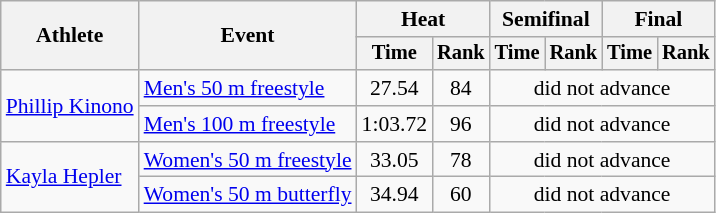<table class=wikitable style="font-size:90%">
<tr>
<th rowspan="2">Athlete</th>
<th rowspan="2">Event</th>
<th colspan="2">Heat</th>
<th colspan="2">Semifinal</th>
<th colspan="2">Final</th>
</tr>
<tr style="font-size:95%">
<th>Time</th>
<th>Rank</th>
<th>Time</th>
<th>Rank</th>
<th>Time</th>
<th>Rank</th>
</tr>
<tr align=center>
<td align=left rowspan=2><a href='#'>Phillip Kinono</a></td>
<td align=left><a href='#'>Men's 50 m freestyle</a></td>
<td>27.54</td>
<td>84</td>
<td colspan=4>did not advance</td>
</tr>
<tr align=center>
<td align=left><a href='#'>Men's 100 m freestyle</a></td>
<td>1:03.72</td>
<td>96</td>
<td colspan=4>did not advance</td>
</tr>
<tr align=center>
<td align=left rowspan=2><a href='#'>Kayla Hepler</a></td>
<td align=left><a href='#'>Women's 50 m freestyle</a></td>
<td>33.05</td>
<td>78</td>
<td colspan=4>did not advance</td>
</tr>
<tr align=center>
<td align=left><a href='#'>Women's 50 m butterfly</a></td>
<td>34.94</td>
<td>60</td>
<td colspan=4>did not advance</td>
</tr>
</table>
